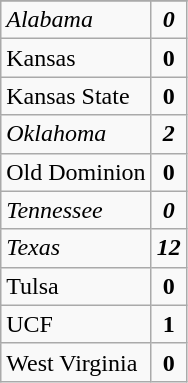<table class="wikitable sortable">
<tr>
</tr>
<tr>
<td><em>Alabama</em></td>
<td style="text-align: center;"><strong><em>0</em></strong></td>
</tr>
<tr>
<td>Kansas</td>
<td style="text-align: center;"><strong>0</strong></td>
</tr>
<tr>
<td>Kansas State</td>
<td style="text-align: center;"><strong>0</strong></td>
</tr>
<tr>
<td><em>Oklahoma</em></td>
<td style="text-align: center;"><strong><em>2</em></strong></td>
</tr>
<tr>
<td>Old Dominion</td>
<td style="text-align: center;"><strong>0</strong></td>
</tr>
<tr>
<td><em>Tennessee</em></td>
<td style="text-align: center;"><strong><em>0</em></strong></td>
</tr>
<tr>
<td><em>Texas</em></td>
<td style="text-align: center;"><strong><em>12</em></strong></td>
</tr>
<tr>
<td>Tulsa</td>
<td align=center><strong>0</strong></td>
</tr>
<tr>
<td>UCF</td>
<td align=center><strong>1</strong></td>
</tr>
<tr>
<td>West Virginia</td>
<td align=center><strong>0</strong></td>
</tr>
</table>
